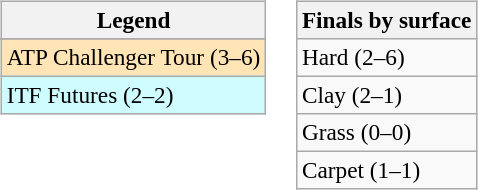<table>
<tr valign=top>
<td><br><table class=wikitable style=font-size:97%>
<tr>
<th>Legend</th>
</tr>
<tr bgcolor=e5d1cb>
</tr>
<tr bgcolor=moccasin>
<td>ATP Challenger Tour (3–6)</td>
</tr>
<tr bgcolor=cffcff>
<td>ITF Futures (2–2)</td>
</tr>
</table>
</td>
<td><br><table class=wikitable style=font-size:97%>
<tr>
<th>Finals by surface</th>
</tr>
<tr>
<td>Hard (2–6)</td>
</tr>
<tr>
<td>Clay (2–1)</td>
</tr>
<tr>
<td>Grass (0–0)</td>
</tr>
<tr>
<td>Carpet (1–1)</td>
</tr>
</table>
</td>
</tr>
</table>
